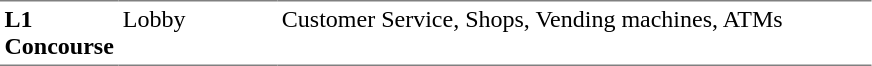<table table border=0 cellspacing=0 cellpadding=3>
<tr>
<td style="border-bottom:solid 1px gray; border-top:solid 1px gray;" valign=top width=50><strong>L1<br>Concourse</strong></td>
<td style="border-bottom:solid 1px gray; border-top:solid 1px gray;" valign=top width=100>Lobby</td>
<td style="border-bottom:solid 1px gray; border-top:solid 1px gray;" valign=top width=390>Customer Service, Shops, Vending machines, ATMs</td>
</tr>
</table>
